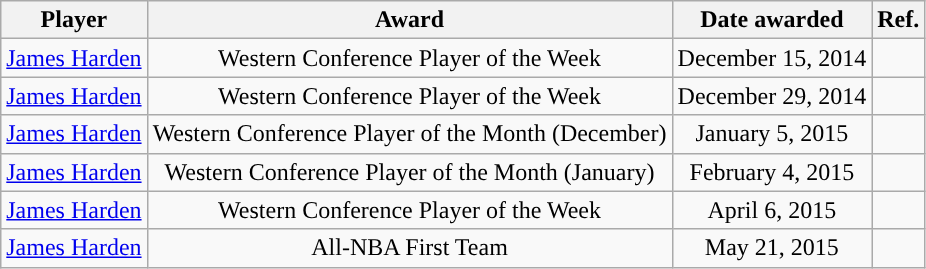<table class="wikitable sortable sortable" style="text-align: center">
<tr>
<th>Player</th>
<th>Award</th>
<th>Date awarded</th>
<th>Ref.</th>
</tr>
<tr>
<td><a href='#'>James Harden</a></td>
<td>Western Conference Player of the Week</td>
<td>December 15, 2014</td>
<td></td>
</tr>
<tr>
<td><a href='#'>James Harden</a></td>
<td>Western Conference Player of the Week</td>
<td>December 29, 2014</td>
<td></td>
</tr>
<tr>
<td><a href='#'>James Harden</a></td>
<td>Western Conference Player of the Month (December)</td>
<td>January 5, 2015</td>
<td></td>
</tr>
<tr>
<td><a href='#'>James Harden</a></td>
<td>Western Conference Player of the Month (January)</td>
<td>February 4, 2015</td>
<td></td>
</tr>
<tr>
<td><a href='#'>James Harden</a></td>
<td>Western Conference Player of the Week</td>
<td>April 6, 2015</td>
<td></td>
</tr>
<tr>
<td><a href='#'>James Harden</a></td>
<td>All-NBA First Team</td>
<td>May 21, 2015</td>
<td></td>
</tr>
</table>
